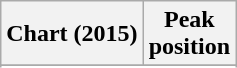<table class="wikitable sortable plainrowheaders">
<tr>
<th>Chart (2015)</th>
<th>Peak<br>position</th>
</tr>
<tr>
</tr>
<tr>
</tr>
<tr>
</tr>
</table>
